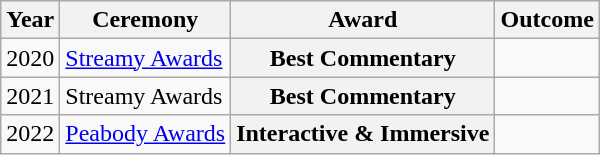<table class="wikitable sortable plainrowheaders">
<tr>
<th scope="col">Year</th>
<th scope="col">Ceremony</th>
<th scope="col">Award</th>
<th scope="col">Outcome</th>
</tr>
<tr>
<td>2020</td>
<td><a href='#'>Streamy Awards</a></td>
<th scope="row">Best Commentary</th>
<td></td>
</tr>
<tr>
<td>2021</td>
<td>Streamy Awards</td>
<th scope="row">Best Commentary</th>
<td></td>
</tr>
<tr>
<td>2022</td>
<td><a href='#'>Peabody Awards</a></td>
<th scope="row">Interactive & Immersive</th>
<td></td>
</tr>
</table>
